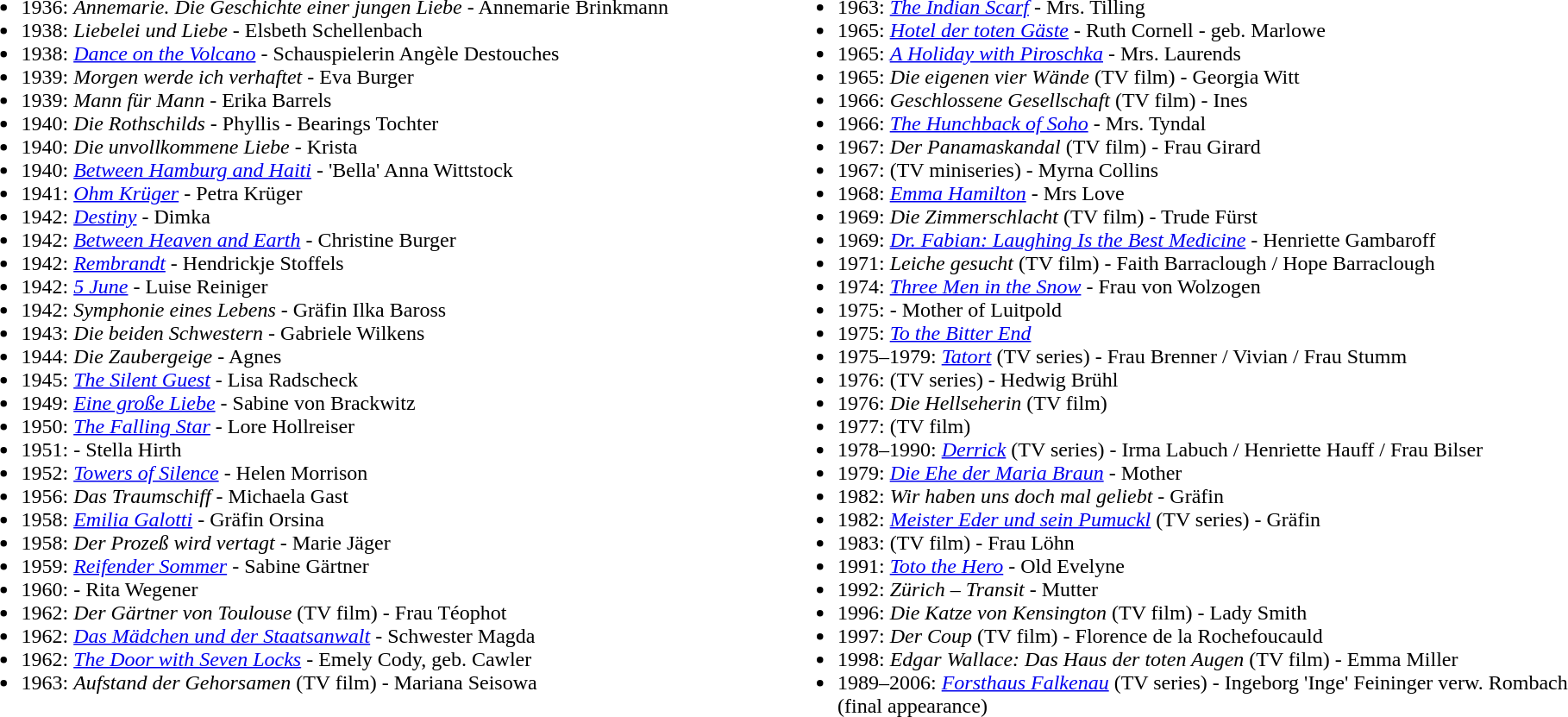<table width="100%" align="center"|>
<tr>
<td width="40%" valign="top"><br><ul><li>1936: <em>Annemarie. Die Geschichte einer jungen Liebe</em> - Annemarie Brinkmann</li><li>1938: <em>Liebelei und Liebe</em> - Elsbeth Schellenbach</li><li>1938: <em><a href='#'>Dance on the Volcano</a></em> - Schauspielerin Angèle Destouches</li><li>1939: <em>Morgen werde ich verhaftet</em> - Eva Burger</li><li>1939: <em>Mann für Mann</em> - Erika Barrels</li><li>1940: <em>Die Rothschilds</em> - Phyllis - Bearings Tochter</li><li>1940: <em>Die unvollkommene Liebe</em> - Krista</li><li>1940: <em><a href='#'>Between Hamburg and Haiti</a></em> - 'Bella' Anna Wittstock</li><li>1941: <em><a href='#'>Ohm Krüger</a></em> - Petra Krüger</li><li>1942: <em><a href='#'>Destiny</a></em> - Dimka</li><li>1942: <em><a href='#'>Between Heaven and Earth</a></em> - Christine Burger</li><li>1942: <em><a href='#'>Rembrandt</a></em> - Hendrickje Stoffels</li><li>1942: <em><a href='#'>5 June</a></em> - Luise Reiniger</li><li>1942: <em>Symphonie eines Lebens</em> - Gräfin Ilka Baross</li><li>1943: <em>Die beiden Schwestern</em> - Gabriele Wilkens</li><li>1944: <em>Die Zaubergeige</em> - Agnes</li><li>1945: <em><a href='#'>The Silent Guest</a></em> - Lisa Radscheck</li><li>1949: <em><a href='#'>Eine große Liebe</a></em> - Sabine von Brackwitz</li><li>1950: <em><a href='#'>The Falling Star</a></em> - Lore Hollreiser</li><li>1951: <em></em> - Stella Hirth</li><li>1952: <em><a href='#'>Towers of Silence</a></em> - Helen Morrison</li><li>1956: <em>Das Traumschiff</em> - Michaela Gast</li><li>1958: <em><a href='#'>Emilia Galotti</a></em> - Gräfin Orsina</li><li>1958: <em>Der Prozeß wird vertagt</em> - Marie Jäger</li><li>1959: <em><a href='#'>Reifender Sommer</a></em> - Sabine Gärtner</li><li>1960: <em></em> - Rita Wegener</li><li>1962: <em>Der Gärtner von Toulouse</em> (TV film) - Frau Téophot</li><li>1962: <em><a href='#'>Das Mädchen und der Staatsanwalt</a></em> - Schwester Magda</li><li>1962: <em><a href='#'>The Door with Seven Locks</a></em> - Emely Cody, geb. Cawler</li><li>1963: <em>Aufstand der Gehorsamen</em> (TV film) - Mariana Seisowa</li></ul></td>
<td width="40%" valign="top"><br><ul><li>1963: <em><a href='#'>The Indian Scarf</a></em> - Mrs. Tilling</li><li>1965: <em><a href='#'>Hotel der toten Gäste</a></em> - Ruth Cornell - geb. Marlowe</li><li>1965: <em><a href='#'>A Holiday with Piroschka</a></em> - Mrs. Laurends</li><li>1965: <em>Die eigenen vier Wände</em> (TV film) - Georgia Witt</li><li>1966: <em>Geschlossene Gesellschaft</em> (TV film) - Ines</li><li>1966: <em><a href='#'>The Hunchback of Soho</a></em> - Mrs. Tyndal</li><li>1967: <em>Der Panamaskandal</em> (TV film) - Frau Girard</li><li>1967: <em></em> (TV miniseries) - Myrna Collins</li><li>1968: <em><a href='#'>Emma Hamilton</a></em> - Mrs Love</li><li>1969: <em>Die Zimmerschlacht</em> (TV film) - Trude Fürst</li><li>1969: <em><a href='#'>Dr. Fabian: Laughing Is the Best Medicine</a></em> - Henriette Gambaroff</li><li>1971: <em>Leiche gesucht</em> (TV film) - Faith Barraclough / Hope Barraclough</li><li>1974: <em><a href='#'>Three Men in the Snow</a></em> - Frau von Wolzogen</li><li>1975: <em></em> - Mother of Luitpold</li><li>1975: <em><a href='#'>To the Bitter End</a></em></li><li>1975–1979: <em><a href='#'>Tatort</a></em> (TV series) - Frau Brenner / Vivian / Frau Stumm</li><li>1976: <em></em> (TV series) - Hedwig Brühl</li><li>1976: <em>Die Hellseherin</em> (TV film)</li><li>1977: <em></em> (TV film)</li><li>1978–1990: <em><a href='#'>Derrick</a></em> (TV series) - Irma Labuch / Henriette Hauff / Frau Bilser</li><li>1979: <em><a href='#'>Die Ehe der Maria Braun</a></em> - Mother</li><li>1982: <em>Wir haben uns doch mal geliebt</em> - Gräfin</li><li>1982: <em><a href='#'>Meister Eder und sein Pumuckl</a></em> (TV series) - Gräfin</li><li>1983: <em></em> (TV film) - Frau Löhn</li><li>1991: <em><a href='#'>Toto the Hero</a></em> - Old Evelyne</li><li>1992: <em>Zürich – Transit</em> - Mutter</li><li>1996: <em>Die Katze von Kensington</em> (TV film) - Lady Smith</li><li>1997: <em>Der Coup</em> (TV film) - Florence de la Rochefoucauld</li><li>1998: <em>Edgar Wallace: Das Haus der toten Augen</em> (TV film) - Emma Miller</li><li>1989–2006: <em><a href='#'>Forsthaus Falkenau</a></em> (TV series) - Ingeborg 'Inge' Feininger verw. Rombach (final appearance)</li></ul></td>
</tr>
</table>
